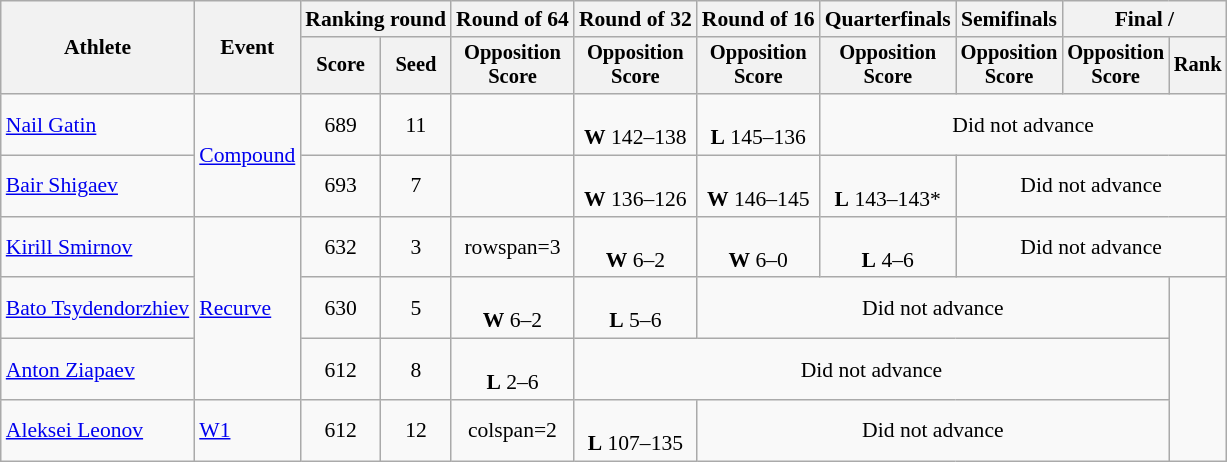<table class="wikitable" style="text-align:center; font-size:90%">
<tr>
<th rowspan=2>Athlete</th>
<th rowspan=2>Event</th>
<th colspan=2>Ranking round</th>
<th>Round of 64</th>
<th>Round of 32</th>
<th>Round of 16</th>
<th>Quarterfinals</th>
<th>Semifinals</th>
<th colspan=2>Final / </th>
</tr>
<tr style="font-size:95%">
<th>Score</th>
<th>Seed</th>
<th>Opposition<br>Score</th>
<th>Opposition<br>Score</th>
<th>Opposition<br>Score</th>
<th>Opposition<br>Score</th>
<th>Opposition<br>Score</th>
<th>Opposition<br>Score</th>
<th>Rank</th>
</tr>
<tr>
<td align=left><a href='#'>Nail Gatin</a></td>
<td rowspan=2 align=left><a href='#'>Compound</a></td>
<td>689</td>
<td>11</td>
<td></td>
<td><br><strong>W</strong> 142–138</td>
<td><br><strong>L</strong> 145–136</td>
<td colspan=4>Did not advance</td>
</tr>
<tr>
<td align=left><a href='#'>Bair Shigaev</a></td>
<td>693</td>
<td>7</td>
<td></td>
<td><br><strong>W</strong> 136–126</td>
<td><br><strong>W</strong> 146–145</td>
<td><br><strong>L</strong> 143–143*</td>
<td colspan=3>Did not advance</td>
</tr>
<tr>
<td align=left><a href='#'>Kirill Smirnov</a></td>
<td rowspan=3 align=left><a href='#'>Recurve</a></td>
<td>632</td>
<td>3</td>
<td>rowspan=3 </td>
<td><br><strong>W</strong> 6–2</td>
<td><br><strong>W</strong> 6–0</td>
<td><br><strong>L</strong> 4–6</td>
<td colspan=3>Did not advance</td>
</tr>
<tr>
<td align=left><a href='#'>Bato Tsydendorzhiev</a></td>
<td>630</td>
<td>5</td>
<td><br><strong>W</strong> 6–2</td>
<td><br><strong>L</strong> 5–6</td>
<td colspan=4>Did not advance</td>
</tr>
<tr>
<td align=left><a href='#'>Anton Ziapaev</a></td>
<td>612</td>
<td>8</td>
<td><br><strong>L</strong> 2–6</td>
<td colspan=5>Did not advance</td>
</tr>
<tr>
<td align=left><a href='#'>Aleksei Leonov</a></td>
<td align=left><a href='#'>W1</a></td>
<td>612</td>
<td>12</td>
<td>colspan=2 </td>
<td><br><strong>L</strong> 107–135</td>
<td colspan=4>Did not advance</td>
</tr>
</table>
